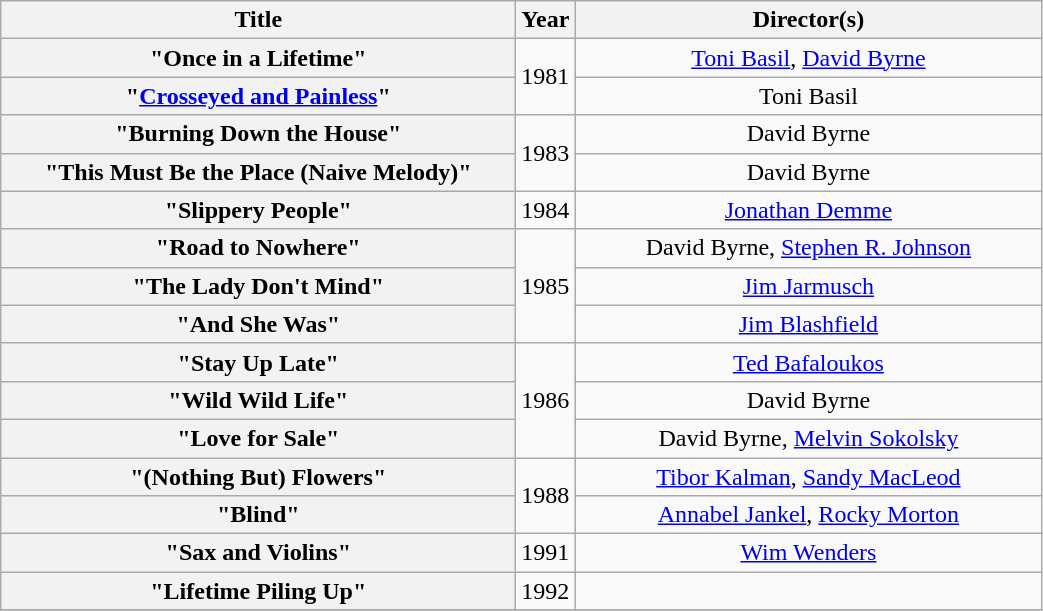<table class="wikitable plainrowheaders" style="text-align:center;">
<tr>
<th scope="col" style="width:21em;">Title</th>
<th scope="col">Year</th>
<th scope="col" style="width:19em;">Director(s)</th>
</tr>
<tr>
<th scope="row">"Once in a Lifetime"</th>
<td rowspan="2">1981</td>
<td><a href='#'>Toni Basil</a>, <a href='#'>David Byrne</a></td>
</tr>
<tr>
<th scope="row">"<a href='#'>Crosseyed and Painless</a>"</th>
<td>Toni Basil</td>
</tr>
<tr>
<th scope="row">"Burning Down the House"</th>
<td rowspan="2">1983</td>
<td>David Byrne</td>
</tr>
<tr>
<th scope="row">"This Must Be the Place (Naive Melody)"</th>
<td>David Byrne</td>
</tr>
<tr>
<th scope="row">"Slippery People"</th>
<td>1984</td>
<td><a href='#'>Jonathan Demme</a></td>
</tr>
<tr>
<th scope="row">"Road to Nowhere"</th>
<td rowspan="3">1985</td>
<td>David Byrne, <a href='#'>Stephen R. Johnson</a></td>
</tr>
<tr>
<th scope="row">"The Lady Don't Mind"</th>
<td><a href='#'>Jim Jarmusch</a></td>
</tr>
<tr>
<th scope="row">"And She Was"</th>
<td><a href='#'>Jim Blashfield</a></td>
</tr>
<tr>
<th scope="row">"Stay Up Late"</th>
<td rowspan="3">1986</td>
<td><a href='#'>Ted Bafaloukos</a></td>
</tr>
<tr>
<th scope="row">"Wild Wild Life"</th>
<td>David Byrne</td>
</tr>
<tr>
<th scope="row">"Love for Sale"</th>
<td>David Byrne, <a href='#'>Melvin Sokolsky</a></td>
</tr>
<tr>
<th scope="row">"(Nothing But) Flowers"</th>
<td rowspan="2">1988</td>
<td><a href='#'>Tibor Kalman</a>, <a href='#'>Sandy MacLeod</a></td>
</tr>
<tr>
<th scope="row">"Blind"</th>
<td><a href='#'>Annabel Jankel</a>, <a href='#'>Rocky Morton</a></td>
</tr>
<tr>
<th scope="row">"Sax and Violins"</th>
<td>1991</td>
<td><a href='#'>Wim Wenders</a></td>
</tr>
<tr>
<th scope="row">"Lifetime Piling Up"</th>
<td>1992</td>
<td></td>
</tr>
<tr>
</tr>
</table>
